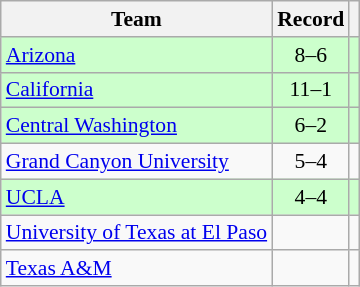<table class="wikitable sortable collapsible collapsed plainrowheaders" style="font-size:90%;">
<tr>
<th scope=col>Team</th>
<th scope=col>Record</th>
<th scope=col></th>
</tr>
<tr bgcolor=ccffcc>
<td> <a href='#'>Arizona</a></td>
<td align=center>8–6</td>
<td align=center></td>
</tr>
<tr bgcolor=ccffcc>
<td> <a href='#'>California</a></td>
<td align=center>11–1</td>
<td align=center></td>
</tr>
<tr bgcolor=ccffcc>
<td> <a href='#'>Central Washington</a></td>
<td align=center>6–2</td>
<td align=center></td>
</tr>
<tr>
<td> <a href='#'>Grand Canyon University</a></td>
<td align=center>5–4</td>
<td align=center></td>
</tr>
<tr bgcolor=ccffcc>
<td> <a href='#'>UCLA</a></td>
<td align=center>4–4</td>
<td align=center></td>
</tr>
<tr>
<td> <a href='#'>University of Texas at El Paso</a></td>
<td align=center></td>
<td align=center></td>
</tr>
<tr>
<td> <a href='#'>Texas A&M</a></td>
<td align=center></td>
<td align=center></td>
</tr>
</table>
